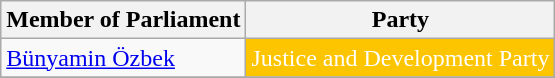<table class="wikitable">
<tr>
<th>Member of Parliament</th>
<th>Party</th>
</tr>
<tr>
<td><a href='#'>Bünyamin Özbek</a></td>
<td style="background:#FDC400; color:white">Justice and Development Party</td>
</tr>
<tr>
</tr>
</table>
